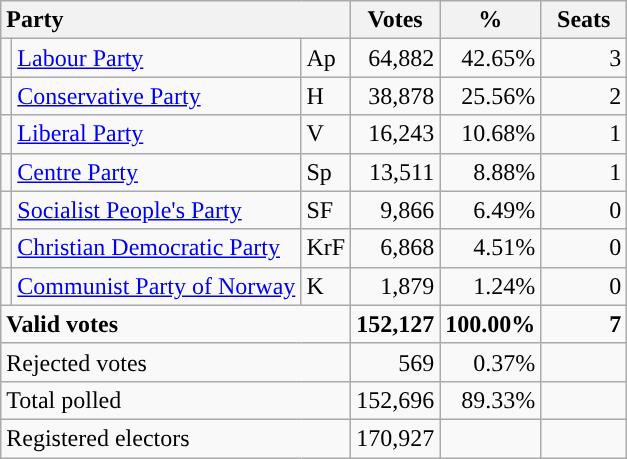<table class="wikitable" border="1" style="text-align:right;">
<tr>
<th style="text-align:left;" colspan=3>Party</th>
<th align=center width="50">Votes</th>
<th align=center width="50">%</th>
<th align=center width="50">Seats</th>
</tr>
<tr>
<td style="color:inherit;background:"></td>
<td align=left><a href='#'>Labour Party</a></td>
<td align=left>Ap</td>
<td>64,882</td>
<td>42.65%</td>
<td>3</td>
</tr>
<tr>
<td style="color:inherit;background:"></td>
<td align=left><a href='#'>Conservative Party</a></td>
<td align=left>H</td>
<td>38,878</td>
<td>25.56%</td>
<td>2</td>
</tr>
<tr>
<td style="color:inherit;background:"></td>
<td align=left><a href='#'>Liberal Party</a></td>
<td align=left>V</td>
<td>16,243</td>
<td>10.68%</td>
<td>1</td>
</tr>
<tr>
<td style="color:inherit;background:"></td>
<td align=left><a href='#'>Centre Party</a></td>
<td align=left>Sp</td>
<td>13,511</td>
<td>8.88%</td>
<td>1</td>
</tr>
<tr>
<td style="color:inherit;background:"></td>
<td align=left><a href='#'>Socialist People's Party</a></td>
<td align=left>SF</td>
<td>9,866</td>
<td>6.49%</td>
<td>0</td>
</tr>
<tr>
<td style="color:inherit;background:"></td>
<td align=left><a href='#'>Christian Democratic Party</a></td>
<td align=left>KrF</td>
<td>6,868</td>
<td>4.51%</td>
<td>0</td>
</tr>
<tr>
<td style="color:inherit;background:"></td>
<td align=left><a href='#'>Communist Party of Norway</a></td>
<td align=left>K</td>
<td>1,879</td>
<td>1.24%</td>
<td>0</td>
</tr>
<tr style="font-weight:bold">
<td align=left colspan=3>Valid votes</td>
<td>152,127</td>
<td>100.00%</td>
<td>7</td>
</tr>
<tr>
<td align=left colspan=3>Rejected votes</td>
<td>569</td>
<td>0.37%</td>
<td></td>
</tr>
<tr>
<td align=left colspan=3>Total polled</td>
<td>152,696</td>
<td>89.33%</td>
<td></td>
</tr>
<tr>
<td align=left colspan=3>Registered electors</td>
<td>170,927</td>
<td></td>
<td></td>
</tr>
</table>
